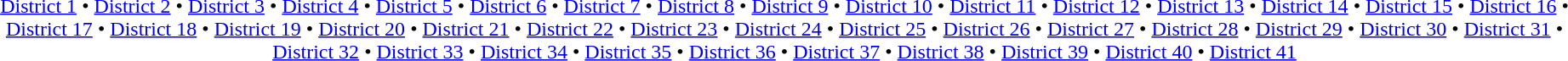<table id=toc class=toc summary=Contents>
<tr>
<td align=center><br><a href='#'>District 1</a> • <a href='#'>District 2</a> • <a href='#'>District 3</a> • <a href='#'>District 4</a> • <a href='#'>District 5</a> • <a href='#'>District 6</a> • <a href='#'>District 7</a> • <a href='#'>District 8</a> • <a href='#'>District 9</a> • <a href='#'>District 10</a> • <a href='#'>District 11</a> • <a href='#'>District 12</a> • <a href='#'>District 13</a> • <a href='#'>District 14</a> • <a href='#'>District 15</a> • <a href='#'>District 16</a> • <a href='#'>District 17</a> • <a href='#'>District 18</a> • <a href='#'>District 19</a> • <a href='#'>District 20</a> • <a href='#'>District 21</a> • <a href='#'>District 22</a> • <a href='#'>District 23</a> • <a href='#'>District 24</a> • <a href='#'>District 25</a> • <a href='#'>District 26</a> • <a href='#'>District 27</a> • <a href='#'>District 28</a> • <a href='#'>District 29</a> • <a href='#'>District 30</a> • <a href='#'>District 31</a> • <a href='#'>District 32</a> • <a href='#'>District 33</a> • <a href='#'>District 34</a> • <a href='#'>District 35</a> • <a href='#'>District 36</a> • <a href='#'>District 37</a> • <a href='#'>District 38</a> • <a href='#'>District 39</a> • <a href='#'>District 40</a> • <a href='#'>District 41</a></td>
</tr>
</table>
